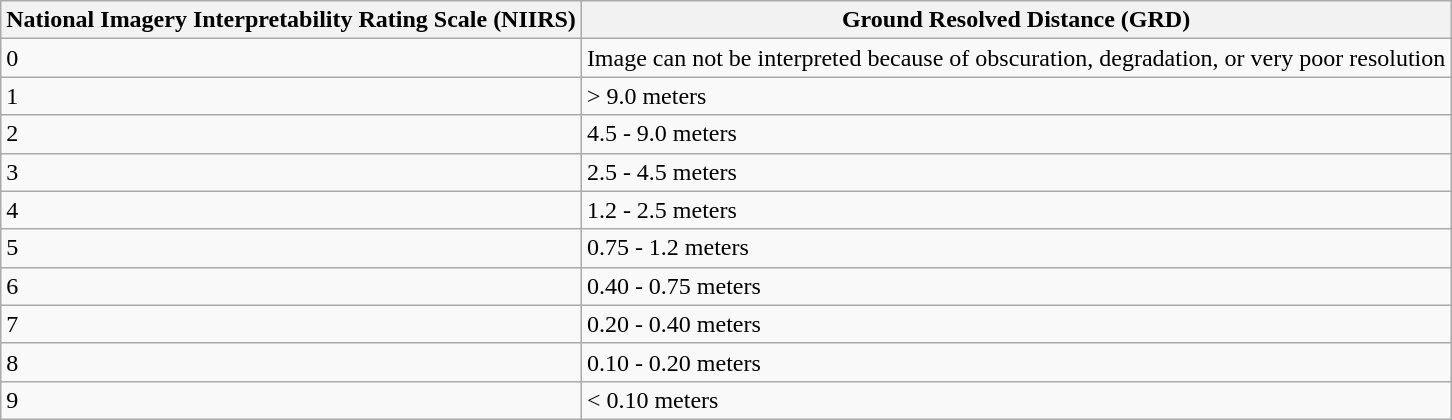<table class="wikitable" style="float: left; margin-right: 1em">
<tr>
<th>National Imagery Interpretability Rating Scale (NIIRS)</th>
<th>Ground Resolved Distance (GRD)</th>
</tr>
<tr>
<td>0</td>
<td>Image can not be interpreted because of obscuration, degradation, or very poor resolution</td>
</tr>
<tr>
<td>1</td>
<td>> 9.0 meters</td>
</tr>
<tr>
<td>2</td>
<td>4.5 - 9.0 meters</td>
</tr>
<tr>
<td>3</td>
<td>2.5 - 4.5 meters</td>
</tr>
<tr>
<td>4</td>
<td>1.2 - 2.5 meters</td>
</tr>
<tr>
<td>5</td>
<td>0.75 - 1.2 meters</td>
</tr>
<tr>
<td>6</td>
<td>0.40 - 0.75 meters</td>
</tr>
<tr>
<td>7</td>
<td>0.20 - 0.40 meters</td>
</tr>
<tr>
<td>8</td>
<td>0.10 - 0.20 meters</td>
</tr>
<tr>
<td>9</td>
<td>< 0.10 meters</td>
</tr>
</table>
